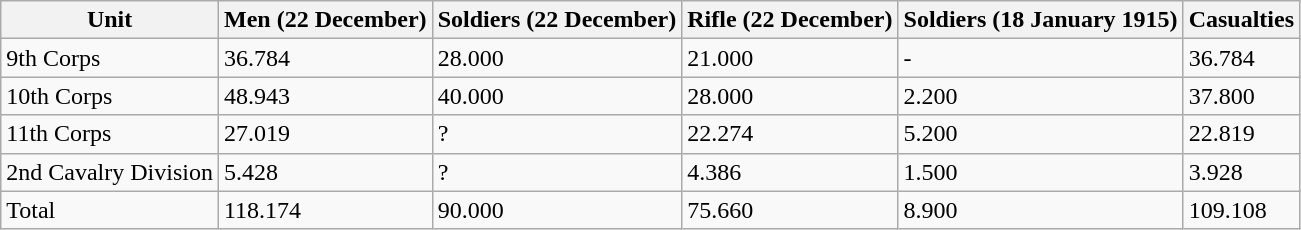<table class="wikitable">
<tr>
<th>Unit</th>
<th>Men (22 December)</th>
<th>Soldiers (22 December)</th>
<th>Rifle (22 December)</th>
<th>Soldiers (18 January 1915)</th>
<th>Casualties</th>
</tr>
<tr>
<td>9th Corps</td>
<td>36.784</td>
<td>28.000</td>
<td>21.000</td>
<td>-</td>
<td>36.784</td>
</tr>
<tr>
<td>10th Corps</td>
<td>48.943</td>
<td>40.000</td>
<td>28.000</td>
<td>2.200</td>
<td>37.800</td>
</tr>
<tr>
<td>11th Corps</td>
<td>27.019</td>
<td>?</td>
<td>22.274</td>
<td>5.200</td>
<td>22.819</td>
</tr>
<tr>
<td>2nd Cavalry Division</td>
<td>5.428</td>
<td>?</td>
<td>4.386</td>
<td>1.500</td>
<td>3.928</td>
</tr>
<tr>
<td>Total</td>
<td>118.174 </td>
<td>90.000</td>
<td>75.660</td>
<td>8.900</td>
<td>109.108</td>
</tr>
</table>
